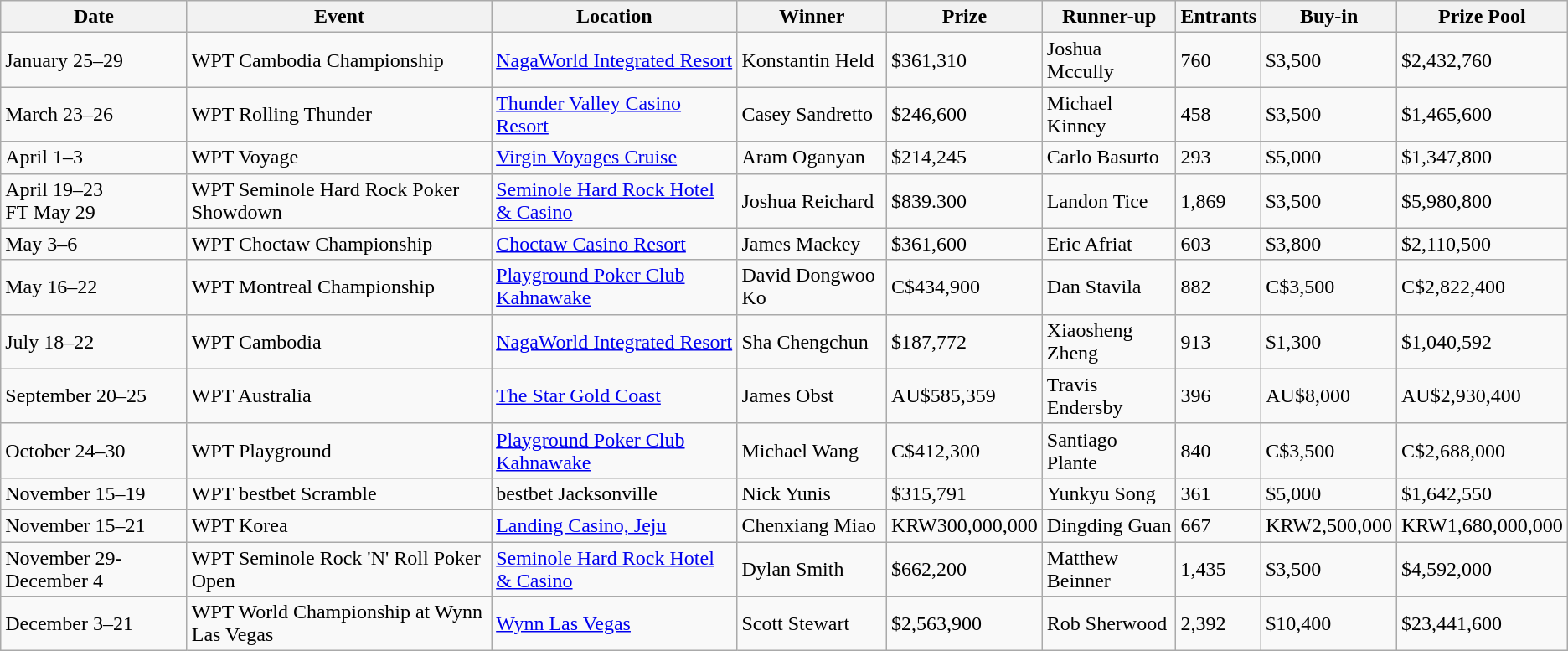<table class="wikitable">
<tr>
<th>Date</th>
<th>Event</th>
<th>Location</th>
<th>Winner</th>
<th>Prize</th>
<th>Runner-up</th>
<th>Entrants</th>
<th>Buy-in</th>
<th>Prize Pool</th>
</tr>
<tr>
<td>January 25–29</td>
<td>WPT Cambodia Championship</td>
<td><a href='#'>NagaWorld Integrated Resort</a></td>
<td>Konstantin Held</td>
<td>$361,310</td>
<td>Joshua Mccully</td>
<td>760</td>
<td>$3,500</td>
<td>$2,432,760</td>
</tr>
<tr>
<td>March 23–26</td>
<td>WPT Rolling Thunder</td>
<td><a href='#'>Thunder Valley Casino Resort</a></td>
<td>Casey Sandretto</td>
<td>$246,600</td>
<td>Michael Kinney</td>
<td>458</td>
<td>$3,500</td>
<td>$1,465,600</td>
</tr>
<tr>
<td>April 1–3</td>
<td>WPT Voyage</td>
<td><a href='#'>Virgin Voyages Cruise</a></td>
<td>Aram Oganyan</td>
<td>$214,245</td>
<td>Carlo Basurto</td>
<td>293</td>
<td>$5,000</td>
<td>$1,347,800</td>
</tr>
<tr>
<td>April 19–23<br>FT May 29</td>
<td>WPT Seminole Hard Rock Poker Showdown</td>
<td><a href='#'>Seminole Hard Rock Hotel & Casino</a></td>
<td>Joshua Reichard</td>
<td>$839.300</td>
<td>Landon Tice</td>
<td>1,869</td>
<td>$3,500</td>
<td>$5,980,800</td>
</tr>
<tr>
<td>May 3–6</td>
<td>WPT Choctaw Championship</td>
<td><a href='#'>Choctaw Casino Resort</a></td>
<td>James Mackey</td>
<td>$361,600</td>
<td>Eric Afriat</td>
<td>603</td>
<td>$3,800</td>
<td>$2,110,500</td>
</tr>
<tr>
<td>May 16–22</td>
<td>WPT Montreal Championship</td>
<td><a href='#'>Playground Poker Club Kahnawake</a></td>
<td>David Dongwoo Ko</td>
<td>C$434,900</td>
<td>Dan Stavila</td>
<td>882</td>
<td>C$3,500</td>
<td>C$2,822,400</td>
</tr>
<tr>
<td>July 18–22</td>
<td>WPT Cambodia</td>
<td><a href='#'>NagaWorld Integrated Resort</a></td>
<td>Sha Chengchun</td>
<td>$187,772</td>
<td>Xiaosheng Zheng</td>
<td>913</td>
<td>$1,300</td>
<td>$1,040,592</td>
</tr>
<tr>
<td>September 20–25</td>
<td>WPT Australia</td>
<td><a href='#'>The Star Gold Coast</a></td>
<td>James Obst</td>
<td>AU$585,359</td>
<td>Travis Endersby</td>
<td>396</td>
<td>AU$8,000</td>
<td>AU$2,930,400</td>
</tr>
<tr>
<td>October 24–30</td>
<td>WPT Playground</td>
<td><a href='#'>Playground Poker Club Kahnawake</a></td>
<td>Michael Wang</td>
<td>C$412,300</td>
<td>Santiago Plante</td>
<td>840</td>
<td>C$3,500</td>
<td>C$2,688,000</td>
</tr>
<tr>
<td>November 15–19</td>
<td>WPT bestbet Scramble</td>
<td>bestbet Jacksonville</td>
<td>Nick Yunis</td>
<td>$315,791</td>
<td>Yunkyu Song</td>
<td>361</td>
<td>$5,000</td>
<td>$1,642,550</td>
</tr>
<tr>
<td>November 15–21</td>
<td>WPT Korea</td>
<td><a href='#'>Landing Casino, Jeju</a></td>
<td>Chenxiang Miao</td>
<td>KRW300,000,000</td>
<td>Dingding Guan</td>
<td>667</td>
<td>KRW2,500,000</td>
<td>KRW1,680,000,000</td>
</tr>
<tr>
<td>November 29- December 4</td>
<td>WPT Seminole Rock 'N' Roll Poker Open</td>
<td><a href='#'>Seminole Hard Rock Hotel & Casino</a></td>
<td>Dylan Smith</td>
<td>$662,200</td>
<td>Matthew Beinner</td>
<td>1,435</td>
<td>$3,500</td>
<td>$4,592,000</td>
</tr>
<tr>
<td>December 3–21</td>
<td>WPT World Championship at Wynn Las Vegas</td>
<td><a href='#'>Wynn Las Vegas</a></td>
<td>Scott Stewart</td>
<td>$2,563,900</td>
<td>Rob Sherwood</td>
<td>2,392</td>
<td>$10,400</td>
<td>$23,441,600</td>
</tr>
</table>
